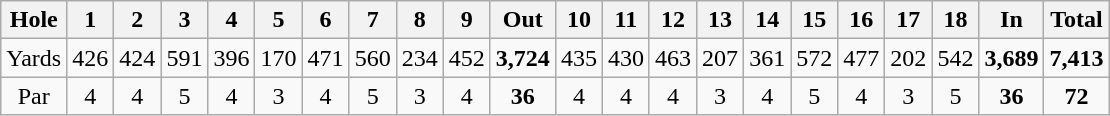<table class="wikitable" style="text-align:center">
<tr>
<th align="left">Hole</th>
<th>1</th>
<th>2</th>
<th>3</th>
<th>4</th>
<th>5</th>
<th>6</th>
<th>7</th>
<th>8</th>
<th>9</th>
<th>Out</th>
<th>10</th>
<th>11</th>
<th>12</th>
<th>13</th>
<th>14</th>
<th>15</th>
<th>16</th>
<th>17</th>
<th>18</th>
<th>In</th>
<th>Total</th>
</tr>
<tr>
<td align="center">Yards</td>
<td>426</td>
<td>424</td>
<td>591</td>
<td>396</td>
<td>170</td>
<td>471</td>
<td>560</td>
<td>234</td>
<td>452</td>
<td><strong>3,724</strong></td>
<td>435</td>
<td>430</td>
<td>463</td>
<td>207</td>
<td>361</td>
<td>572</td>
<td>477</td>
<td>202</td>
<td>542</td>
<td><strong>3,689</strong></td>
<td><strong>7,413</strong></td>
</tr>
<tr>
<td align="center">Par</td>
<td>4</td>
<td>4</td>
<td>5</td>
<td>4</td>
<td>3</td>
<td>4</td>
<td>5</td>
<td>3</td>
<td>4</td>
<td><strong>36</strong></td>
<td>4</td>
<td>4</td>
<td>4</td>
<td>3</td>
<td>4</td>
<td>5</td>
<td>4</td>
<td>3</td>
<td>5</td>
<td><strong>36</strong></td>
<td><strong>72</strong></td>
</tr>
</table>
